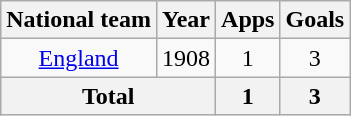<table class="wikitable" style="text-align:center">
<tr>
<th>National team</th>
<th>Year</th>
<th>Apps</th>
<th>Goals</th>
</tr>
<tr>
<td><a href='#'>England</a></td>
<td>1908</td>
<td>1</td>
<td>3</td>
</tr>
<tr>
<th colspan="2">Total</th>
<th>1</th>
<th>3</th>
</tr>
</table>
